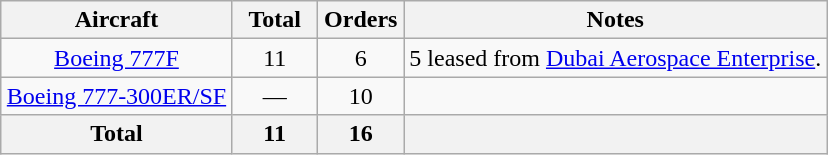<table class="wikitable" style="margin:1em auto; border-collapse:collapse;text-align:center">
<tr>
<th>Aircraft</th>
<th style="width:50px;">Total</th>
<th style="width:50px;">Orders</th>
<th>Notes</th>
</tr>
<tr>
<td><a href='#'>Boeing 777F</a></td>
<td>11</td>
<td>6</td>
<td>5 leased from <a href='#'>Dubai Aerospace Enterprise</a>.</td>
</tr>
<tr>
<td><a href='#'>Boeing 777-300ER/SF</a></td>
<td>—</td>
<td>10</td>
<td></td>
</tr>
<tr>
<th>Total</th>
<th>11</th>
<th>16</th>
<th></th>
</tr>
</table>
